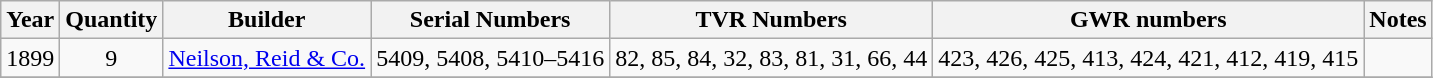<table class=wikitable style=text-align:center>
<tr>
<th>Year</th>
<th>Quantity</th>
<th>Builder</th>
<th>Serial Numbers</th>
<th>TVR Numbers</th>
<th>GWR numbers</th>
<th>Notes</th>
</tr>
<tr>
<td>1899</td>
<td>9</td>
<td><a href='#'>Neilson, Reid & Co.</a></td>
<td>5409, 5408, 5410–5416</td>
<td>82, 85, 84, 32, 83, 81, 31, 66, 44</td>
<td>423, 426, 425, 413, 424, 421, 412, 419, 415</td>
<td></td>
</tr>
<tr>
</tr>
</table>
